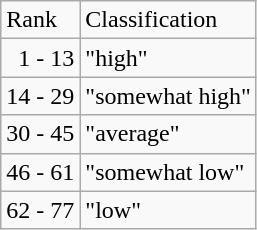<table class="wikitable" ---valign=top>
<tr>
<td>Rank</td>
<td>Classification</td>
</tr>
<tr>
<td>  1 - 13</td>
<td>"high"</td>
</tr>
<tr>
<td>14 - 29</td>
<td>"somewhat high"</td>
</tr>
<tr>
<td>30 - 45</td>
<td>"average"</td>
</tr>
<tr>
<td>46 - 61</td>
<td>"somewhat low"</td>
</tr>
<tr>
<td>62 - 77</td>
<td>"low"</td>
</tr>
</table>
